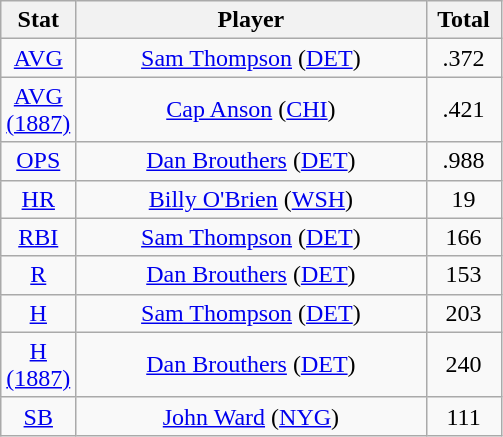<table class="wikitable" style="text-align:center;">
<tr>
<th style="width:15%;">Stat</th>
<th>Player</th>
<th style="width:15%;">Total</th>
</tr>
<tr>
<td><a href='#'>AVG</a></td>
<td><a href='#'>Sam Thompson</a> (<a href='#'>DET</a>)</td>
<td>.372</td>
</tr>
<tr>
<td><a href='#'>AVG<br>(1887)</a></td>
<td><a href='#'>Cap Anson</a> (<a href='#'>CHI</a>)</td>
<td>.421</td>
</tr>
<tr>
<td><a href='#'>OPS</a></td>
<td><a href='#'>Dan Brouthers</a> (<a href='#'>DET</a>)</td>
<td>.988</td>
</tr>
<tr>
<td><a href='#'>HR</a></td>
<td><a href='#'>Billy O'Brien</a> (<a href='#'>WSH</a>)</td>
<td>19</td>
</tr>
<tr>
<td><a href='#'>RBI</a></td>
<td><a href='#'>Sam Thompson</a> (<a href='#'>DET</a>)</td>
<td>166</td>
</tr>
<tr>
<td><a href='#'>R</a></td>
<td><a href='#'>Dan Brouthers</a> (<a href='#'>DET</a>)</td>
<td>153</td>
</tr>
<tr>
<td><a href='#'>H</a></td>
<td><a href='#'>Sam Thompson</a> (<a href='#'>DET</a>)</td>
<td>203</td>
</tr>
<tr>
<td><a href='#'>H<br>(1887)</a></td>
<td><a href='#'>Dan Brouthers</a> (<a href='#'>DET</a>)</td>
<td>240</td>
</tr>
<tr>
<td><a href='#'>SB</a></td>
<td><a href='#'>John Ward</a> (<a href='#'>NYG</a>)</td>
<td>111</td>
</tr>
</table>
